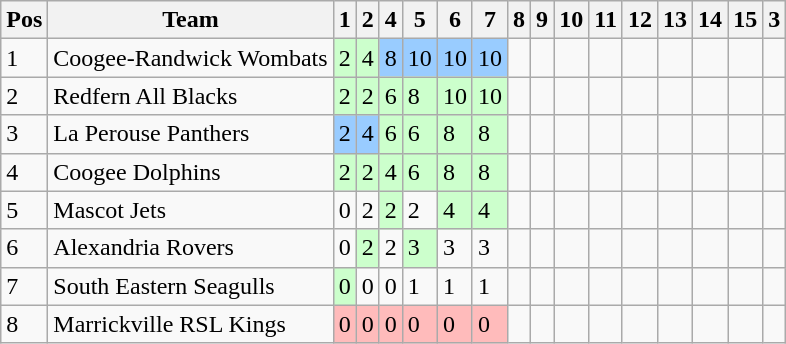<table class="wikitable">
<tr>
<th>Pos</th>
<th>Team</th>
<th>1</th>
<th>2</th>
<th>4</th>
<th>5</th>
<th>6</th>
<th>7</th>
<th>8</th>
<th>9</th>
<th>10</th>
<th>11</th>
<th>12</th>
<th>13</th>
<th>14</th>
<th>15</th>
<th>3</th>
</tr>
<tr>
<td>1</td>
<td> Coogee-Randwick Wombats</td>
<td style="background:#ccffcc;">2</td>
<td style="background:#ccffcc;">4</td>
<td style="background:#99ccff;">8</td>
<td style="background:#99ccff;">10</td>
<td style="background:#99ccff;">10</td>
<td style="background:#99ccff;">10</td>
<td></td>
<td></td>
<td></td>
<td></td>
<td></td>
<td></td>
<td></td>
<td></td>
<td></td>
</tr>
<tr>
<td>2</td>
<td> Redfern All Blacks</td>
<td style="background:#ccffcc;">2</td>
<td style="background:#ccffcc;">2</td>
<td style="background:#ccffcc;">6</td>
<td style="background:#ccffcc;">8</td>
<td style="background:#ccffcc;">10</td>
<td style="background:#ccffcc;">10</td>
<td></td>
<td></td>
<td></td>
<td></td>
<td></td>
<td></td>
<td></td>
<td></td>
<td></td>
</tr>
<tr>
<td>3</td>
<td> La Perouse Panthers</td>
<td style="background:#99ccff;">2</td>
<td style="background:#99ccff;">4</td>
<td style="background:#ccffcc;">6</td>
<td style="background:#ccffcc;">6</td>
<td style="background:#ccffcc;">8</td>
<td style="background:#ccffcc;">8</td>
<td></td>
<td></td>
<td></td>
<td></td>
<td></td>
<td></td>
<td></td>
<td></td>
<td></td>
</tr>
<tr>
<td>4</td>
<td> Coogee Dolphins</td>
<td style="background:#ccffcc;">2</td>
<td style="background:#ccffcc;">2</td>
<td style="background:#ccffcc;">4</td>
<td style="background:#ccffcc;">6</td>
<td style="background:#ccffcc;">8</td>
<td style="background:#ccffcc;">8</td>
<td></td>
<td></td>
<td></td>
<td></td>
<td></td>
<td></td>
<td></td>
<td></td>
<td></td>
</tr>
<tr>
<td>5</td>
<td> Mascot Jets</td>
<td>0</td>
<td>2</td>
<td style="background:#ccffcc;">2</td>
<td>2</td>
<td style="background:#ccffcc;">4</td>
<td style="background:#ccffcc;">4</td>
<td></td>
<td></td>
<td></td>
<td></td>
<td></td>
<td></td>
<td></td>
<td></td>
<td></td>
</tr>
<tr>
<td>6</td>
<td> Alexandria Rovers</td>
<td>0</td>
<td style="background:#ccffcc;">2</td>
<td>2</td>
<td style="background:#ccffcc;">3</td>
<td>3</td>
<td>3</td>
<td></td>
<td></td>
<td></td>
<td></td>
<td></td>
<td></td>
<td></td>
<td></td>
<td></td>
</tr>
<tr>
<td>7</td>
<td> South Eastern Seagulls</td>
<td style="background:#ccffcc;">0</td>
<td>0</td>
<td>0</td>
<td>1</td>
<td>1</td>
<td>1</td>
<td></td>
<td></td>
<td></td>
<td></td>
<td></td>
<td></td>
<td></td>
<td></td>
<td></td>
</tr>
<tr>
<td>8</td>
<td> Marrickville RSL Kings</td>
<td style="background:#ffbbbb;">0</td>
<td style="background:#ffbbbb;">0</td>
<td style="background:#ffbbbb;">0</td>
<td style="background:#ffbbbb;">0</td>
<td style="background:#ffbbbb;">0</td>
<td style="background:#ffbbbb;">0</td>
<td></td>
<td></td>
<td></td>
<td></td>
<td></td>
<td></td>
<td></td>
<td></td>
<td></td>
</tr>
</table>
